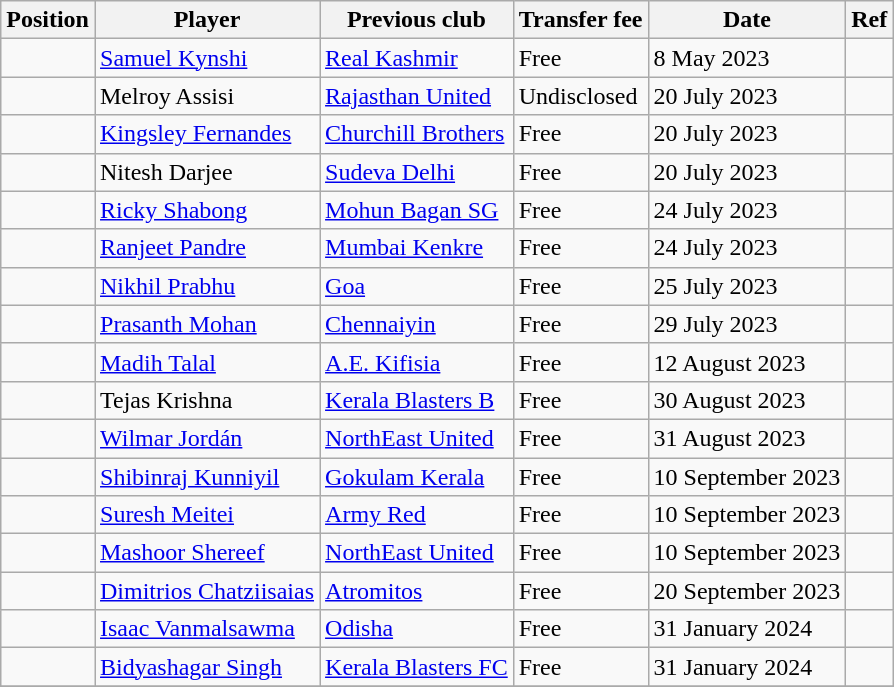<table class="wikitable plainrowheaders" style="text-align:center; text-align:left">
<tr>
<th scope="col">Position</th>
<th scope="col">Player</th>
<th scope="col">Previous club</th>
<th scope="col">Transfer fee</th>
<th scope="col">Date</th>
<th scope="col">Ref</th>
</tr>
<tr>
<td></td>
<td> <a href='#'>Samuel Kynshi</a></td>
<td> <a href='#'>Real Kashmir</a></td>
<td>Free</td>
<td>8 May 2023</td>
<td></td>
</tr>
<tr>
<td></td>
<td> Melroy Assisi</td>
<td> <a href='#'>Rajasthan United</a></td>
<td>Undisclosed</td>
<td>20 July 2023</td>
<td></td>
</tr>
<tr>
<td></td>
<td> <a href='#'>Kingsley Fernandes</a></td>
<td> <a href='#'>Churchill Brothers</a></td>
<td>Free</td>
<td>20 July 2023</td>
<td></td>
</tr>
<tr>
<td></td>
<td> Nitesh Darjee</td>
<td> <a href='#'>Sudeva Delhi</a></td>
<td>Free</td>
<td>20 July 2023</td>
<td></td>
</tr>
<tr>
<td></td>
<td> <a href='#'>Ricky Shabong</a></td>
<td> <a href='#'>Mohun Bagan SG</a></td>
<td>Free</td>
<td>24 July 2023</td>
<td></td>
</tr>
<tr>
<td></td>
<td> <a href='#'>Ranjeet Pandre</a></td>
<td> <a href='#'>Mumbai Kenkre</a></td>
<td>Free</td>
<td>24 July 2023</td>
<td></td>
</tr>
<tr>
<td></td>
<td> <a href='#'>Nikhil Prabhu</a></td>
<td> <a href='#'>Goa</a></td>
<td>Free</td>
<td>25 July 2023</td>
<td></td>
</tr>
<tr>
<td></td>
<td> <a href='#'>Prasanth Mohan</a></td>
<td> <a href='#'>Chennaiyin</a></td>
<td>Free</td>
<td>29 July 2023</td>
<td></td>
</tr>
<tr>
<td></td>
<td> <a href='#'>Madih Talal</a></td>
<td> <a href='#'>A.E. Kifisia</a></td>
<td>Free</td>
<td>12 August 2023</td>
<td></td>
</tr>
<tr>
<td></td>
<td> Tejas Krishna</td>
<td> <a href='#'>Kerala Blasters B</a></td>
<td>Free</td>
<td>30 August 2023</td>
<td></td>
</tr>
<tr>
<td></td>
<td> <a href='#'>Wilmar Jordán</a></td>
<td> <a href='#'>NorthEast United</a></td>
<td>Free</td>
<td>31 August 2023</td>
<td></td>
</tr>
<tr>
<td></td>
<td> <a href='#'>Shibinraj Kunniyil</a></td>
<td> <a href='#'>Gokulam Kerala</a></td>
<td>Free</td>
<td>10 September 2023</td>
<td></td>
</tr>
<tr>
<td></td>
<td> <a href='#'>Suresh Meitei</a></td>
<td> <a href='#'>Army Red</a></td>
<td>Free</td>
<td>10 September 2023</td>
<td></td>
</tr>
<tr>
<td></td>
<td> <a href='#'>Mashoor Shereef</a></td>
<td> <a href='#'>NorthEast United</a></td>
<td>Free</td>
<td>10 September 2023</td>
<td></td>
</tr>
<tr>
<td></td>
<td> <a href='#'>Dimitrios Chatziisaias</a></td>
<td> <a href='#'>Atromitos</a></td>
<td>Free</td>
<td>20 September 2023</td>
<td></td>
</tr>
<tr>
<td></td>
<td> <a href='#'>Isaac Vanmalsawma</a></td>
<td> <a href='#'>Odisha</a></td>
<td>Free</td>
<td>31 January 2024</td>
<td></td>
</tr>
<tr>
<td></td>
<td> <a href='#'>Bidyashagar Singh</a></td>
<td> <a href='#'>Kerala Blasters FC</a></td>
<td>Free</td>
<td>31 January 2024</td>
<td></td>
</tr>
<tr>
</tr>
</table>
